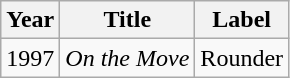<table class="wikitable">
<tr>
<th rowspan="1">Year</th>
<th rowspan="1">Title</th>
<th rowspan="1">Label</th>
</tr>
<tr>
<td align="center">1997</td>
<td align="left"><em>On the Move</em></td>
<td align="left">Rounder</td>
</tr>
</table>
